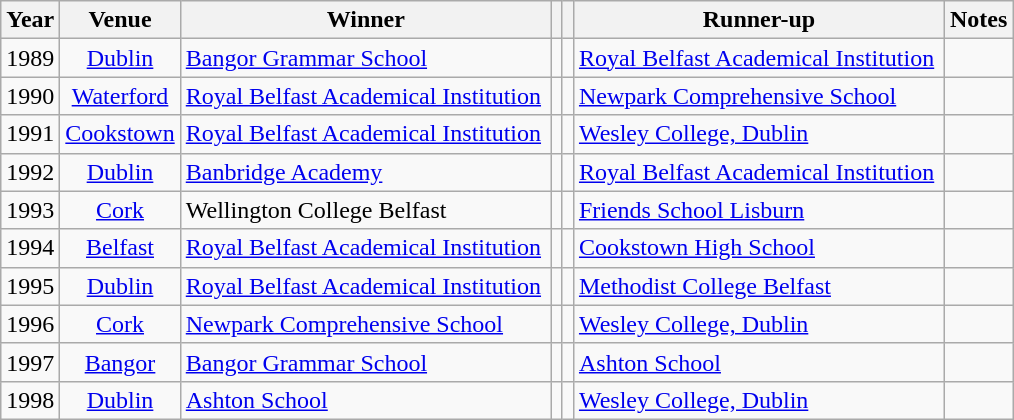<table class="wikitable">
<tr>
<th>Year</th>
<th width="65">Venue</th>
<th width="240">Winner</th>
<th></th>
<th></th>
<th width="240">Runner-up</th>
<th>Notes</th>
</tr>
<tr>
<td align="center">1989</td>
<td align="center"><a href='#'>Dublin</a></td>
<td><a href='#'>Bangor Grammar School</a></td>
<td align="center"></td>
<td align="center"></td>
<td><a href='#'>Royal Belfast Academical Institution</a></td>
<td></td>
</tr>
<tr>
<td align="center">1990</td>
<td align="center"><a href='#'>Waterford</a></td>
<td><a href='#'>Royal Belfast Academical Institution</a></td>
<td align="center"></td>
<td align="center"></td>
<td><a href='#'>Newpark Comprehensive School</a></td>
<td></td>
</tr>
<tr>
<td align="center">1991</td>
<td align="center"><a href='#'>Cookstown</a></td>
<td><a href='#'>Royal Belfast Academical Institution</a></td>
<td align="center"></td>
<td align="center"></td>
<td><a href='#'>Wesley College, Dublin</a></td>
<td></td>
</tr>
<tr>
<td align="center">1992</td>
<td align="center"><a href='#'>Dublin</a></td>
<td><a href='#'>Banbridge Academy</a></td>
<td align="center"></td>
<td align="center"></td>
<td><a href='#'>Royal Belfast Academical Institution</a></td>
<td></td>
</tr>
<tr>
<td align="center">1993</td>
<td align="center"><a href='#'>Cork</a></td>
<td>Wellington College Belfast</td>
<td align="center"></td>
<td align="center"></td>
<td><a href='#'>Friends School Lisburn</a></td>
<td></td>
</tr>
<tr>
<td align="center">1994</td>
<td align="center"><a href='#'>Belfast</a></td>
<td><a href='#'>Royal Belfast Academical Institution</a></td>
<td align="center"></td>
<td align="center"></td>
<td><a href='#'>Cookstown High School</a></td>
<td></td>
</tr>
<tr>
<td align="center">1995</td>
<td align="center"><a href='#'>Dublin</a></td>
<td><a href='#'>Royal Belfast Academical Institution</a></td>
<td align="center"></td>
<td align="center"></td>
<td><a href='#'>Methodist College Belfast</a></td>
<td></td>
</tr>
<tr>
<td align="center">1996</td>
<td align="center"><a href='#'>Cork</a></td>
<td><a href='#'>Newpark Comprehensive School</a></td>
<td align="center"></td>
<td align="center"></td>
<td><a href='#'>Wesley College, Dublin</a></td>
<td></td>
</tr>
<tr>
<td align="center">1997</td>
<td align="center"><a href='#'>Bangor</a></td>
<td><a href='#'>Bangor Grammar School</a></td>
<td align="center"></td>
<td align="center"></td>
<td><a href='#'>Ashton School</a></td>
<td></td>
</tr>
<tr>
<td align="center">1998</td>
<td align="center"><a href='#'>Dublin</a></td>
<td><a href='#'>Ashton School</a></td>
<td align="center"></td>
<td align="center"></td>
<td><a href='#'>Wesley College, Dublin</a></td>
<td></td>
</tr>
</table>
